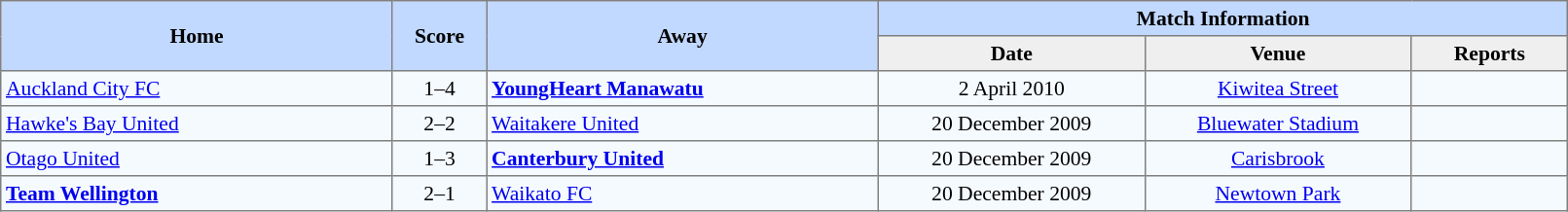<table border=1 style="border-collapse:collapse; font-size:90%; text-align:center;" cellpadding=3 cellspacing=0 width=85%>
<tr bgcolor=#C1D8FF>
<th rowspan=2 width=25%>Home</th>
<th rowspan=2 width=6%>Score</th>
<th rowspan=2 width=25%>Away</th>
<th colspan=6>Match Information</th>
</tr>
<tr bgcolor=#EFEFEF>
<th width=17%>Date</th>
<th width=17%>Venue</th>
<th width=10%>Reports</th>
</tr>
<tr bgcolor=#F5FAFF>
<td align=left> <a href='#'>Auckland City FC</a></td>
<td>1–4</td>
<td align=left> <strong><a href='#'>YoungHeart Manawatu</a></strong></td>
<td>2 April 2010</td>
<td><a href='#'>Kiwitea Street</a></td>
<td></td>
</tr>
<tr bgcolor=#F5FAFF>
<td align=left> <a href='#'>Hawke's Bay United</a></td>
<td>2–2</td>
<td align=left> <a href='#'>Waitakere United</a></td>
<td>20 December 2009</td>
<td><a href='#'>Bluewater Stadium</a></td>
<td></td>
</tr>
<tr bgcolor=#F5FAFF>
<td align=left> <a href='#'>Otago United</a></td>
<td>1–3</td>
<td align=left> <strong><a href='#'>Canterbury United</a></strong></td>
<td>20 December 2009</td>
<td><a href='#'>Carisbrook</a></td>
<td></td>
</tr>
<tr bgcolor=#F5FAFF>
<td align=left> <strong><a href='#'>Team Wellington</a></strong></td>
<td>2–1</td>
<td align=left> <a href='#'>Waikato FC</a></td>
<td>20 December 2009</td>
<td><a href='#'>Newtown Park</a></td>
<td></td>
</tr>
</table>
